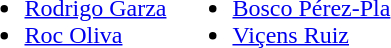<table>
<tr style="vertical-align:top">
<td><br><ul><li><a href='#'>Rodrigo Garza</a></li><li><a href='#'>Roc Oliva</a></li></ul></td>
<td><br><ul><li><a href='#'>Bosco Pérez-Pla</a></li><li><a href='#'>Viçens Ruiz</a></li></ul></td>
</tr>
</table>
